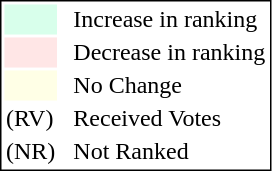<table style="border:1px solid black;">
<tr>
<td style="background:#D8FFEB; width:20px;"></td>
<td> </td>
<td>Increase in ranking</td>
</tr>
<tr>
<td style="background:#FFE6E6; width:20px;"></td>
<td> </td>
<td>Decrease in ranking</td>
</tr>
<tr>
<td style="background:#FFFFE6; width:20px;"></td>
<td> </td>
<td>No Change</td>
</tr>
<tr>
<td>(RV)</td>
<td> </td>
<td>Received Votes</td>
</tr>
<tr>
<td>(NR)</td>
<td> </td>
<td>Not Ranked</td>
</tr>
</table>
